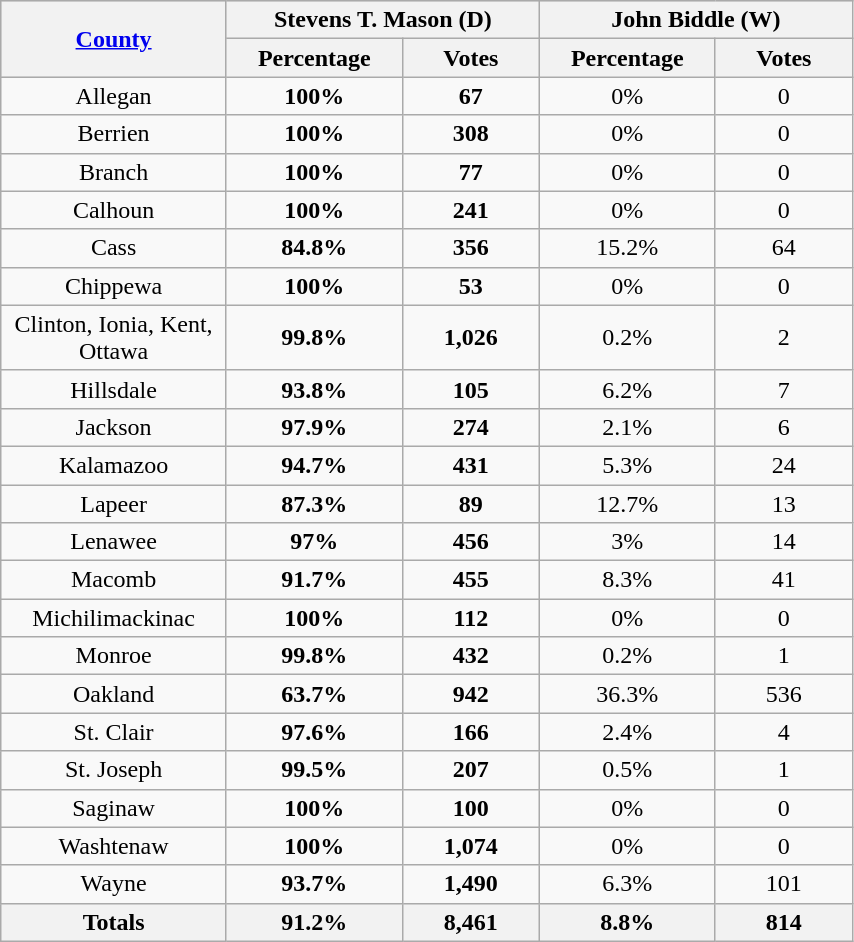<table style="width:45%;" class="wikitable sortable">
<tr style="background:lightgrey;">
<th style="width:10%;" rowspan=2><a href='#'>County</a></th>
<th style="width:20%;" colspan=2>Stevens T. Mason (D)</th>
<th style="width:20%;" colspan=2>John Biddle (W)</th>
</tr>
<tr>
<th style="width:10%;">Percentage</th>
<th style="width:10%;">Votes</th>
<th style="width:10%;">Percentage</th>
<th style="width:10%;">Votes</th>
</tr>
<tr>
<td align="center" >Allegan</td>
<td style="text-align:center;"><strong>100%</strong></td>
<td style="text-align:center;"><strong>67</strong></td>
<td style="text-align:center;">0%</td>
<td style="text-align:center;">0</td>
</tr>
<tr>
<td align="center" >Berrien</td>
<td style="text-align:center;"><strong>100%</strong></td>
<td style="text-align:center;"><strong>308</strong></td>
<td style="text-align:center;">0%</td>
<td style="text-align:center;">0</td>
</tr>
<tr>
<td align="center" >Branch</td>
<td style="text-align:center;"><strong>100%</strong></td>
<td style="text-align:center;"><strong>77</strong></td>
<td style="text-align:center;">0%</td>
<td style="text-align:center;">0</td>
</tr>
<tr>
<td align="center" >Calhoun</td>
<td style="text-align:center;"><strong>100%</strong></td>
<td style="text-align:center;"><strong>241</strong></td>
<td style="text-align:center;">0%</td>
<td style="text-align:center;">0</td>
</tr>
<tr>
<td align="center" >Cass</td>
<td style="text-align:center;"><strong>84.8%</strong></td>
<td style="text-align:center;"><strong>356</strong></td>
<td style="text-align:center;">15.2%</td>
<td style="text-align:center;">64</td>
</tr>
<tr>
<td align="center" >Chippewa</td>
<td style="text-align:center;"><strong>100%</strong></td>
<td style="text-align:center;"><strong>53</strong></td>
<td style="text-align:center;">0%</td>
<td style="text-align:center;">0</td>
</tr>
<tr>
<td align="center" >Clinton, Ionia, Kent, Ottawa</td>
<td style="text-align:center;"><strong>99.8%</strong></td>
<td style="text-align:center;"><strong>1,026</strong></td>
<td style="text-align:center;">0.2%</td>
<td style="text-align:center;">2</td>
</tr>
<tr>
<td align="center" >Hillsdale</td>
<td style="text-align:center;"><strong>93.8%</strong></td>
<td style="text-align:center;"><strong>105</strong></td>
<td style="text-align:center;">6.2%</td>
<td style="text-align:center;">7</td>
</tr>
<tr>
<td align="center" >Jackson</td>
<td style="text-align:center;"><strong>97.9%</strong></td>
<td style="text-align:center;"><strong>274</strong></td>
<td style="text-align:center;">2.1%</td>
<td style="text-align:center;">6</td>
</tr>
<tr>
<td align="center" >Kalamazoo</td>
<td style="text-align:center;"><strong>94.7%</strong></td>
<td style="text-align:center;"><strong>431</strong></td>
<td style="text-align:center;">5.3%</td>
<td style="text-align:center;">24</td>
</tr>
<tr>
<td align="center" >Lapeer</td>
<td style="text-align:center;"><strong>87.3%</strong></td>
<td style="text-align:center;"><strong>89</strong></td>
<td style="text-align:center;">12.7%</td>
<td style="text-align:center;">13</td>
</tr>
<tr>
<td align="center" >Lenawee</td>
<td style="text-align:center;"><strong>97%</strong></td>
<td style="text-align:center;"><strong>456</strong></td>
<td style="text-align:center;">3%</td>
<td style="text-align:center;">14</td>
</tr>
<tr>
<td align="center" >Macomb</td>
<td style="text-align:center;"><strong>91.7%</strong></td>
<td style="text-align:center;"><strong>455</strong></td>
<td style="text-align:center;">8.3%</td>
<td style="text-align:center;">41</td>
</tr>
<tr>
<td align="center" >Michilimackinac</td>
<td style="text-align:center;"><strong>100%</strong></td>
<td style="text-align:center;"><strong>112</strong></td>
<td style="text-align:center;">0%</td>
<td style="text-align:center;">0</td>
</tr>
<tr>
<td align="center" >Monroe</td>
<td style="text-align:center;"><strong>99.8%</strong></td>
<td style="text-align:center;"><strong>432</strong></td>
<td style="text-align:center;">0.2%</td>
<td style="text-align:center;">1</td>
</tr>
<tr>
<td align="center" >Oakland</td>
<td style="text-align:center;"><strong>63.7%</strong></td>
<td style="text-align:center;"><strong>942</strong></td>
<td style="text-align:center;">36.3%</td>
<td style="text-align:center;">536</td>
</tr>
<tr>
<td align="center" >St. Clair</td>
<td style="text-align:center;"><strong>97.6%</strong></td>
<td style="text-align:center;"><strong>166</strong></td>
<td style="text-align:center;">2.4%</td>
<td style="text-align:center;">4</td>
</tr>
<tr>
<td align="center" >St. Joseph</td>
<td style="text-align:center;"><strong>99.5%</strong></td>
<td style="text-align:center;"><strong>207</strong></td>
<td style="text-align:center;">0.5%</td>
<td style="text-align:center;">1</td>
</tr>
<tr>
<td align="center" >Saginaw</td>
<td style="text-align:center;"><strong>100%</strong></td>
<td style="text-align:center;"><strong>100</strong></td>
<td style="text-align:center;">0%</td>
<td style="text-align:center;">0</td>
</tr>
<tr>
<td align="center" >Washtenaw</td>
<td style="text-align:center;"><strong>100%</strong></td>
<td style="text-align:center;"><strong>1,074</strong></td>
<td style="text-align:center;">0%</td>
<td style="text-align:center;">0</td>
</tr>
<tr>
<td align="center" >Wayne</td>
<td style="text-align:center;"><strong>93.7%</strong></td>
<td style="text-align:center;"><strong>1,490</strong></td>
<td style="text-align:center;">6.3%</td>
<td style="text-align:center;">101</td>
</tr>
<tr>
<th align="center" >Totals</th>
<th style="text-align:center;"><strong>91.2%</strong></th>
<th style="text-align:center;"><strong>8,461</strong></th>
<th style="text-align:center;">8.8%</th>
<th style="text-align:center;">814</th>
</tr>
</table>
